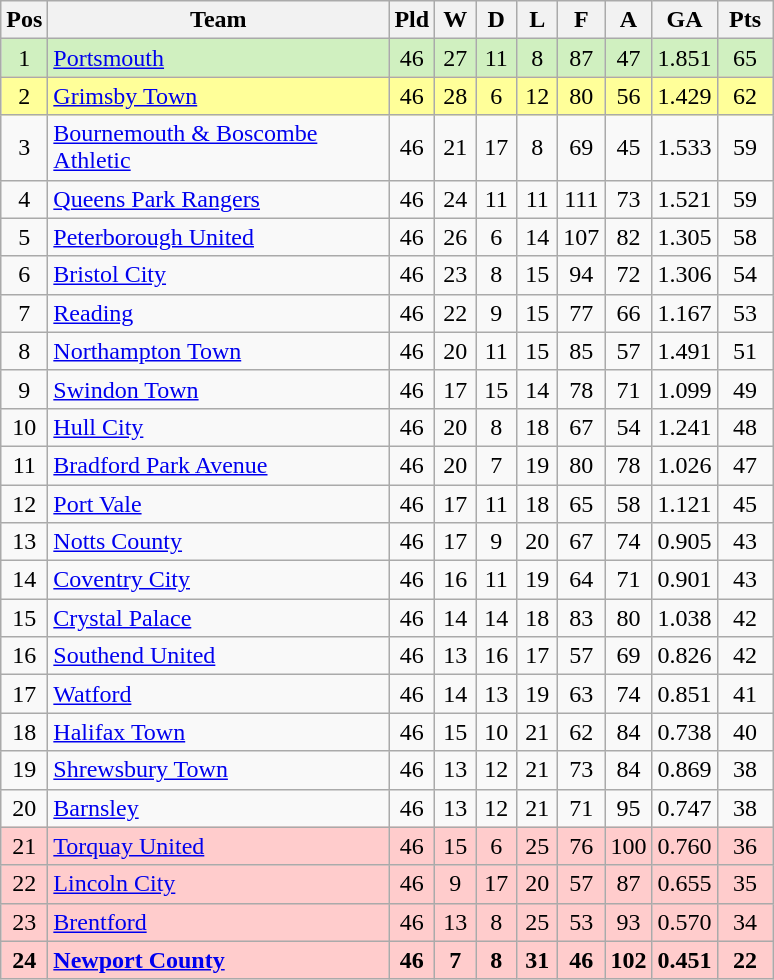<table class="wikitable" style="text-align: center;">
<tr>
<th width=20>Pos</th>
<th width=220>Team</th>
<th width=20>Pld</th>
<th width=20>W</th>
<th width=20>D</th>
<th width=20>L</th>
<th width=20>F</th>
<th width=20>A</th>
<th width=20>GA</th>
<th width=30>Pts</th>
</tr>
<tr style="background:#D0F0C0;">
<td>1</td>
<td align="left"><a href='#'>Portsmouth</a></td>
<td>46</td>
<td>27</td>
<td>11</td>
<td>8</td>
<td>87</td>
<td>47</td>
<td>1.851</td>
<td>65</td>
</tr>
<tr style="background:#FFFF99;">
<td>2</td>
<td align="left"><a href='#'>Grimsby Town</a></td>
<td>46</td>
<td>28</td>
<td>6</td>
<td>12</td>
<td>80</td>
<td>56</td>
<td>1.429</td>
<td>62</td>
</tr>
<tr>
<td>3</td>
<td align="left"><a href='#'>Bournemouth & Boscombe Athletic</a></td>
<td>46</td>
<td>21</td>
<td>17</td>
<td>8</td>
<td>69</td>
<td>45</td>
<td>1.533</td>
<td>59</td>
</tr>
<tr>
<td>4</td>
<td align="left"><a href='#'>Queens Park Rangers</a></td>
<td>46</td>
<td>24</td>
<td>11</td>
<td>11</td>
<td>111</td>
<td>73</td>
<td>1.521</td>
<td>59</td>
</tr>
<tr>
<td>5</td>
<td align="left"><a href='#'>Peterborough United</a></td>
<td>46</td>
<td>26</td>
<td>6</td>
<td>14</td>
<td>107</td>
<td>82</td>
<td>1.305</td>
<td>58</td>
</tr>
<tr>
<td>6</td>
<td align="left"><a href='#'>Bristol City</a></td>
<td>46</td>
<td>23</td>
<td>8</td>
<td>15</td>
<td>94</td>
<td>72</td>
<td>1.306</td>
<td>54</td>
</tr>
<tr>
<td>7</td>
<td align="left"><a href='#'>Reading</a></td>
<td>46</td>
<td>22</td>
<td>9</td>
<td>15</td>
<td>77</td>
<td>66</td>
<td>1.167</td>
<td>53</td>
</tr>
<tr>
<td>8</td>
<td align="left"><a href='#'>Northampton Town</a></td>
<td>46</td>
<td>20</td>
<td>11</td>
<td>15</td>
<td>85</td>
<td>57</td>
<td>1.491</td>
<td>51</td>
</tr>
<tr>
<td>9</td>
<td align="left"><a href='#'>Swindon Town</a></td>
<td>46</td>
<td>17</td>
<td>15</td>
<td>14</td>
<td>78</td>
<td>71</td>
<td>1.099</td>
<td>49</td>
</tr>
<tr>
<td>10</td>
<td align="left"><a href='#'>Hull City</a></td>
<td>46</td>
<td>20</td>
<td>8</td>
<td>18</td>
<td>67</td>
<td>54</td>
<td>1.241</td>
<td>48</td>
</tr>
<tr>
<td>11</td>
<td align="left"><a href='#'>Bradford Park Avenue</a></td>
<td>46</td>
<td>20</td>
<td>7</td>
<td>19</td>
<td>80</td>
<td>78</td>
<td>1.026</td>
<td>47</td>
</tr>
<tr>
<td>12</td>
<td align="left"><a href='#'>Port Vale</a></td>
<td>46</td>
<td>17</td>
<td>11</td>
<td>18</td>
<td>65</td>
<td>58</td>
<td>1.121</td>
<td>45</td>
</tr>
<tr>
<td>13</td>
<td align="left"><a href='#'>Notts County</a></td>
<td>46</td>
<td>17</td>
<td>9</td>
<td>20</td>
<td>67</td>
<td>74</td>
<td>0.905</td>
<td>43</td>
</tr>
<tr>
<td>14</td>
<td align="left"><a href='#'>Coventry City</a></td>
<td>46</td>
<td>16</td>
<td>11</td>
<td>19</td>
<td>64</td>
<td>71</td>
<td>0.901</td>
<td>43</td>
</tr>
<tr>
<td>15</td>
<td align="left"><a href='#'>Crystal Palace</a></td>
<td>46</td>
<td>14</td>
<td>14</td>
<td>18</td>
<td>83</td>
<td>80</td>
<td>1.038</td>
<td>42</td>
</tr>
<tr>
<td>16</td>
<td align="left"><a href='#'>Southend United</a></td>
<td>46</td>
<td>13</td>
<td>16</td>
<td>17</td>
<td>57</td>
<td>69</td>
<td>0.826</td>
<td>42</td>
</tr>
<tr>
<td>17</td>
<td align="left"><a href='#'>Watford</a></td>
<td>46</td>
<td>14</td>
<td>13</td>
<td>19</td>
<td>63</td>
<td>74</td>
<td>0.851</td>
<td>41</td>
</tr>
<tr>
<td>18</td>
<td align="left"><a href='#'>Halifax Town</a></td>
<td>46</td>
<td>15</td>
<td>10</td>
<td>21</td>
<td>62</td>
<td>84</td>
<td>0.738</td>
<td>40</td>
</tr>
<tr>
<td>19</td>
<td align="left"><a href='#'>Shrewsbury Town</a></td>
<td>46</td>
<td>13</td>
<td>12</td>
<td>21</td>
<td>73</td>
<td>84</td>
<td>0.869</td>
<td>38</td>
</tr>
<tr>
<td>20</td>
<td align="left"><a href='#'>Barnsley</a></td>
<td>46</td>
<td>13</td>
<td>12</td>
<td>21</td>
<td>71</td>
<td>95</td>
<td>0.747</td>
<td>38</td>
</tr>
<tr bgcolor="#FFCCCC">
<td>21</td>
<td align="left"><a href='#'>Torquay United</a></td>
<td>46</td>
<td>15</td>
<td>6</td>
<td>25</td>
<td>76</td>
<td>100</td>
<td>0.760</td>
<td>36</td>
</tr>
<tr bgcolor="#FFCCCC">
<td>22</td>
<td align="left"><a href='#'>Lincoln City</a></td>
<td>46</td>
<td>9</td>
<td>17</td>
<td>20</td>
<td>57</td>
<td>87</td>
<td>0.655</td>
<td>35</td>
</tr>
<tr bgcolor="#FFCCCC">
<td>23</td>
<td align="left"><a href='#'>Brentford</a></td>
<td>46</td>
<td>13</td>
<td>8</td>
<td>25</td>
<td>53</td>
<td>93</td>
<td>0.570</td>
<td>34</td>
</tr>
<tr bgcolor="#FFCCCC">
<td><strong>24</strong></td>
<td align="left"><strong><a href='#'>Newport County</a></strong></td>
<td><strong>46</strong></td>
<td><strong>7</strong></td>
<td><strong>8</strong></td>
<td><strong>31</strong></td>
<td><strong>46</strong></td>
<td><strong>102</strong></td>
<td><strong>0.451</strong></td>
<td><strong>22</strong></td>
</tr>
</table>
